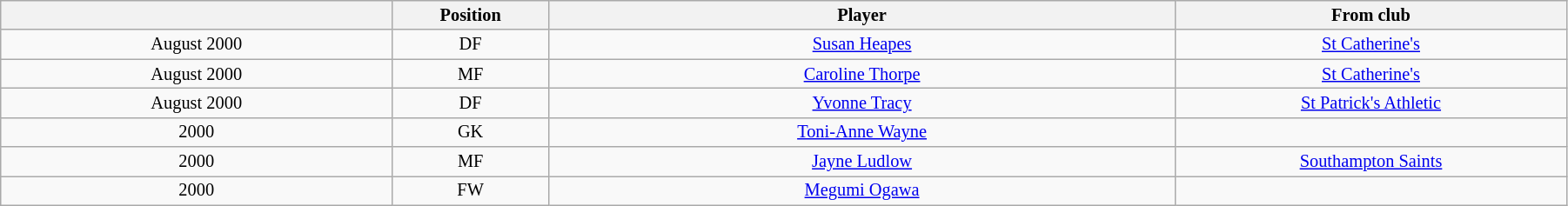<table class="wikitable sortable" style="width:95%; text-align:center; font-size:85%; text-align:center;">
<tr>
<th width="25%"></th>
<th width="10%">Position</th>
<th>Player</th>
<th width="25%">From club</th>
</tr>
<tr>
<td>August 2000</td>
<td>DF</td>
<td> <a href='#'>Susan Heapes</a></td>
<td> <a href='#'>St Catherine's</a></td>
</tr>
<tr>
<td>August 2000</td>
<td>MF</td>
<td> <a href='#'>Caroline Thorpe</a></td>
<td> <a href='#'>St Catherine's</a></td>
</tr>
<tr>
<td>August 2000</td>
<td>DF</td>
<td> <a href='#'>Yvonne Tracy</a></td>
<td> <a href='#'>St Patrick's Athletic</a></td>
</tr>
<tr>
<td>2000</td>
<td>GK</td>
<td> <a href='#'>Toni-Anne Wayne</a></td>
<td></td>
</tr>
<tr>
<td>2000</td>
<td>MF</td>
<td> <a href='#'>Jayne Ludlow</a></td>
<td><em></em> <a href='#'>Southampton Saints</a></td>
</tr>
<tr>
<td>2000</td>
<td>FW</td>
<td> <a href='#'>Megumi Ogawa</a></td>
<td></td>
</tr>
</table>
